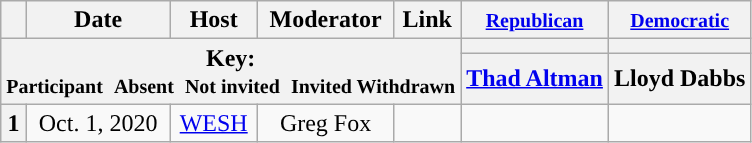<table class="wikitable" style="text-align:center;">
<tr>
<th scope="col"></th>
<th scope="col">Date</th>
<th scope="col">Host</th>
<th scope="col">Moderator</th>
<th scope="col">Link</th>
<th scope="col"><small><a href='#'>Republican</a></small></th>
<th scope="col"><small><a href='#'>Democratic</a></small></th>
</tr>
<tr>
<th colspan="5" rowspan="2">Key:<br> <small>Participant </small>  <small>Absent </small>  <small>Not invited </small>  <small>Invited  Withdrawn</small></th>
<th scope="col" style="background:"></th>
<th scope="col" style="background:"></th>
</tr>
<tr>
<th scope="col"><a href='#'>Thad Altman</a></th>
<th scope="col">Lloyd Dabbs</th>
</tr>
<tr>
<th>1</th>
<td style="white-space:nowrap;">Oct. 1, 2020</td>
<td style="white-space:nowrap;"><a href='#'>WESH</a></td>
<td style="white-space:nowrap;">Greg Fox</td>
<td style="white-space:nowrap;"></td>
<td></td>
<td></td>
</tr>
</table>
